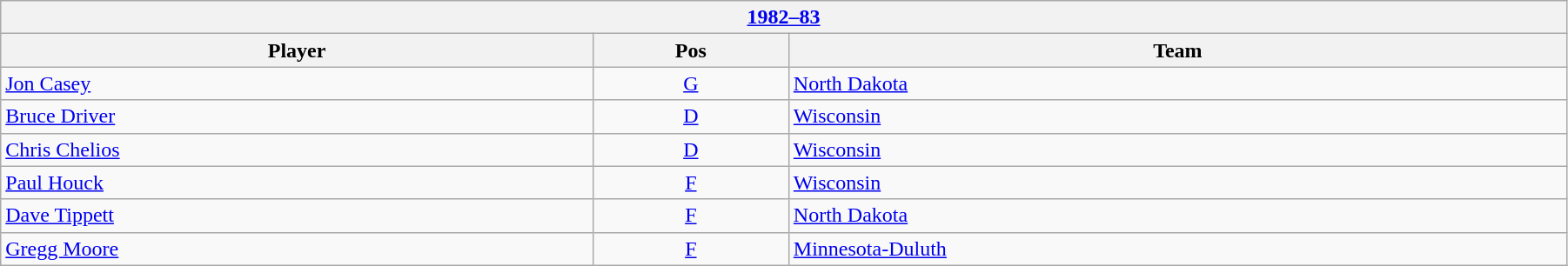<table class="wikitable" width=95%>
<tr>
<th colspan=3><a href='#'>1982–83</a></th>
</tr>
<tr>
<th>Player</th>
<th>Pos</th>
<th>Team</th>
</tr>
<tr>
<td><a href='#'>Jon Casey</a></td>
<td align=center><a href='#'>G</a></td>
<td><a href='#'>North Dakota</a></td>
</tr>
<tr>
<td><a href='#'>Bruce Driver</a></td>
<td align=center><a href='#'>D</a></td>
<td><a href='#'>Wisconsin</a></td>
</tr>
<tr>
<td><a href='#'>Chris Chelios</a></td>
<td align=center><a href='#'>D</a></td>
<td><a href='#'>Wisconsin</a></td>
</tr>
<tr>
<td><a href='#'>Paul Houck</a></td>
<td align=center><a href='#'>F</a></td>
<td><a href='#'>Wisconsin</a></td>
</tr>
<tr>
<td><a href='#'>Dave Tippett</a></td>
<td align=center><a href='#'>F</a></td>
<td><a href='#'>North Dakota</a></td>
</tr>
<tr>
<td><a href='#'>Gregg Moore</a></td>
<td align=center><a href='#'>F</a></td>
<td><a href='#'>Minnesota-Duluth</a></td>
</tr>
</table>
